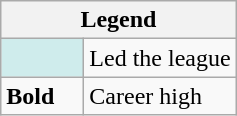<table class="wikitable">
<tr>
<th colspan="2">Legend</th>
</tr>
<tr>
<td style="background:#cfecec; width:3em;"></td>
<td>Led the league</td>
</tr>
<tr>
<td><strong>Bold</strong></td>
<td>Career high</td>
</tr>
</table>
